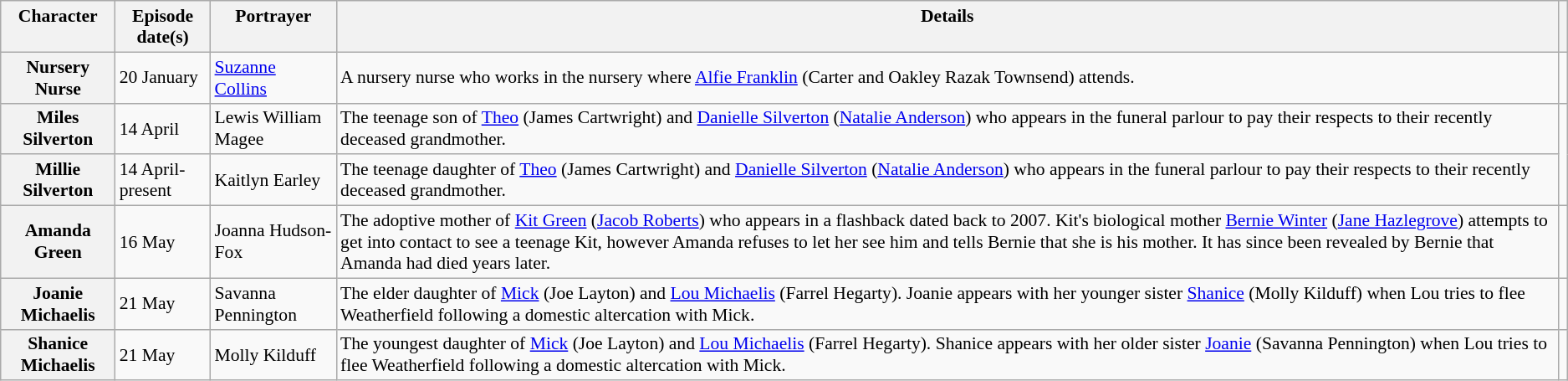<table class="wikitable plainrowheaders" style="font-size:90%">
<tr valign="top">
<th scope="col">Character</th>
<th scope="col">Episode date(s)</th>
<th scope="col">Portrayer</th>
<th scope="col">Details</th>
<th scope="col"></th>
</tr>
<tr>
<th scope="row">Nursery Nurse</th>
<td>20 January</td>
<td><a href='#'>Suzanne Collins</a></td>
<td>A nursery nurse who works in the nursery where <a href='#'>Alfie Franklin</a> (Carter and Oakley Razak Townsend) attends.</td>
<td style="text-align:center;"></td>
</tr>
<tr>
<th scope="row">Miles Silverton</th>
<td>14 April</td>
<td>Lewis William Magee</td>
<td>The teenage son of <a href='#'>Theo</a> (James Cartwright) and <a href='#'>Danielle Silverton</a> (<a href='#'>Natalie Anderson</a>) who appears in the funeral parlour to pay their respects to their recently deceased grandmother.</td>
<td rowspan="2"></td>
</tr>
<tr>
<th scope="row">Millie Silverton</th>
<td>14 April-present</td>
<td>Kaitlyn Earley</td>
<td>The teenage daughter of <a href='#'>Theo</a> (James Cartwright) and <a href='#'>Danielle Silverton</a> (<a href='#'>Natalie Anderson</a>) who appears in the funeral parlour to pay their respects to their recently deceased grandmother.</td>
</tr>
<tr>
<th scope="row">Amanda Green</th>
<td>16 May</td>
<td>Joanna Hudson-Fox</td>
<td>The adoptive mother of <a href='#'>Kit Green</a> (<a href='#'>Jacob Roberts</a>) who appears in a flashback dated back to 2007. Kit's biological mother <a href='#'>Bernie Winter</a> (<a href='#'>Jane Hazlegrove</a>) attempts to get into contact to see a teenage Kit, however Amanda refuses to let her see him and tells Bernie that she is his mother. It has since been revealed by Bernie that Amanda had died years later.</td>
<td></td>
</tr>
<tr>
<th scope="row">Joanie Michaelis</th>
<td>21 May</td>
<td>Savanna Pennington</td>
<td>The elder daughter of <a href='#'>Mick</a> (Joe Layton) and <a href='#'>Lou Michaelis</a> (Farrel Hegarty). Joanie appears with her younger sister <a href='#'>Shanice</a> (Molly Kilduff) when Lou tries to flee Weatherfield following a domestic altercation with Mick.</td>
<td></td>
</tr>
<tr>
<th scope="row">Shanice Michaelis</th>
<td>21 May</td>
<td>Molly Kilduff</td>
<td>The youngest daughter of <a href='#'>Mick</a> (Joe Layton) and <a href='#'>Lou Michaelis</a> (Farrel Hegarty). Shanice appears with her older sister <a href='#'>Joanie</a> (Savanna Pennington) when Lou tries to flee Weatherfield following a domestic altercation with Mick.</td>
<td></td>
</tr>
</table>
